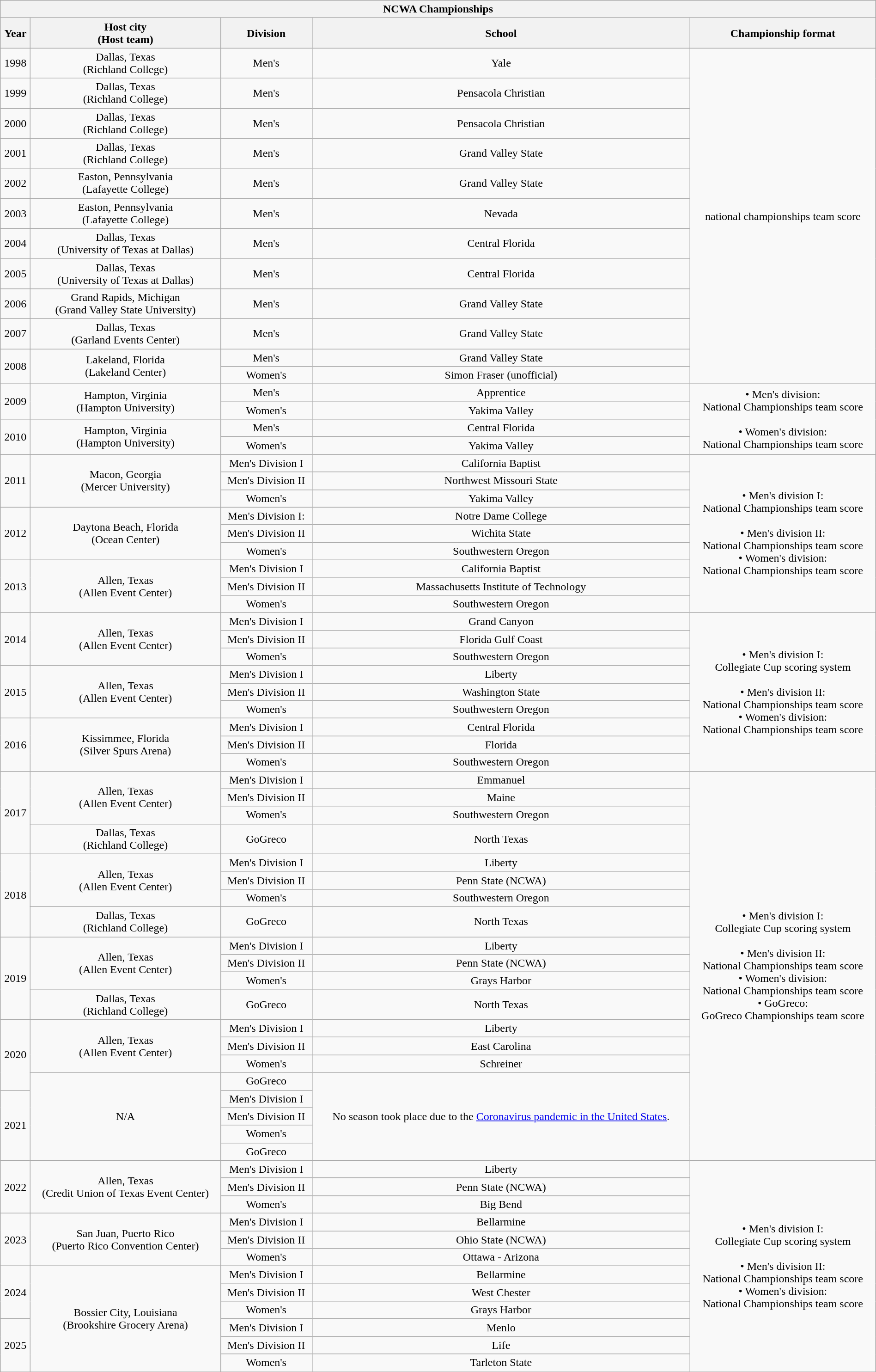<table class="wikitable" style="width:100%; text-align:center;">
<tr>
<th colspan=10>NCWA Championships</th>
</tr>
<tr>
<th>Year</th>
<th>Host city<br>(Host team)</th>
<th>Division</th>
<th>School</th>
<th>Championship format</th>
</tr>
<tr>
<td>1998</td>
<td>Dallas, Texas<br>(Richland College)</td>
<td>Men's</td>
<td>Yale</td>
<td rowspan=12>national championships team score</td>
</tr>
<tr>
<td>1999</td>
<td>Dallas, Texas<br>(Richland College)</td>
<td>Men's</td>
<td>Pensacola Christian</td>
</tr>
<tr>
<td>2000</td>
<td>Dallas, Texas<br>(Richland College)</td>
<td>Men's</td>
<td>Pensacola Christian</td>
</tr>
<tr>
<td>2001</td>
<td>Dallas, Texas<br>(Richland College)</td>
<td>Men's</td>
<td>Grand Valley State</td>
</tr>
<tr>
<td>2002</td>
<td>Easton, Pennsylvania<br>(Lafayette College)</td>
<td>Men's</td>
<td>Grand Valley State</td>
</tr>
<tr>
<td>2003</td>
<td>Easton, Pennsylvania<br>(Lafayette College)</td>
<td>Men's</td>
<td>Nevada<br></td>
</tr>
<tr>
<td>2004</td>
<td>Dallas, Texas<br>(University of Texas at Dallas)</td>
<td>Men's</td>
<td>Central Florida</td>
</tr>
<tr>
<td>2005</td>
<td>Dallas, Texas<br>(University of Texas at Dallas)</td>
<td>Men's</td>
<td>Central Florida</td>
</tr>
<tr>
<td>2006</td>
<td>Grand Rapids, Michigan<br>(Grand Valley State University)</td>
<td>Men's</td>
<td>Grand Valley State</td>
</tr>
<tr>
<td>2007</td>
<td>Dallas, Texas<br>(Garland Events Center)</td>
<td>Men's</td>
<td>Grand Valley State</td>
</tr>
<tr>
<td rowspan=2>2008</td>
<td rowspan=2>Lakeland, Florida<br>(Lakeland Center)</td>
<td>Men's</td>
<td>Grand Valley State</td>
</tr>
<tr>
<td>Women's</td>
<td>Simon Fraser (unofficial)</td>
</tr>
<tr>
<td rowspan=2>2009</td>
<td rowspan=2>Hampton, Virginia<br>(Hampton University)</td>
<td>Men's</td>
<td>Apprentice</td>
<td rowspan=4>• Men's division: <br>National Championships team score<br><br>• Women's division: <br>National Championships team score</td>
</tr>
<tr>
<td>Women's</td>
<td>Yakima Valley</td>
</tr>
<tr>
<td rowspan=2>2010</td>
<td rowspan=2>Hampton, Virginia<br>(Hampton University)</td>
<td>Men's</td>
<td>Central Florida</td>
</tr>
<tr>
<td>Women's</td>
<td>Yakima Valley</td>
</tr>
<tr>
<td rowspan=3>2011</td>
<td rowspan=3>Macon, Georgia<br>(Mercer University)</td>
<td>Men's Division I</td>
<td>California Baptist<br></td>
<td rowspan=9>• Men's division I: <br>National Championships team score<br><br>• Men's division II: <br>National Championships team score<br>• Women's division: <br>National Championships team score</td>
</tr>
<tr>
<td>Men's Division II</td>
<td>Northwest Missouri State</td>
</tr>
<tr>
<td>Women's</td>
<td>Yakima Valley</td>
</tr>
<tr>
<td rowspan=3>2012</td>
<td rowspan=3>Daytona Beach, Florida<br>(Ocean Center)</td>
<td>Men's Division I:</td>
<td>Notre Dame College</td>
</tr>
<tr>
<td>Men's Division II</td>
<td>Wichita State</td>
</tr>
<tr>
<td>Women's</td>
<td>Southwestern Oregon</td>
</tr>
<tr>
<td rowspan=3>2013</td>
<td rowspan=3>Allen, Texas<br>(Allen Event Center)</td>
<td>Men's Division I</td>
<td>California Baptist</td>
</tr>
<tr>
<td>Men's Division II</td>
<td>Massachusetts Institute of Technology</td>
</tr>
<tr>
<td>Women's</td>
<td>Southwestern Oregon</td>
</tr>
<tr>
<td rowspan=3>2014</td>
<td rowspan=3>Allen, Texas<br>(Allen Event Center)</td>
<td>Men's Division I</td>
<td>Grand Canyon</td>
<td rowspan=9>• Men's division I:<br> Collegiate Cup scoring system<br><br>• Men's division II:<br> National Championships team score<br>• Women's division:<br> National Championships team score</td>
</tr>
<tr>
<td>Men's Division II</td>
<td>Florida Gulf Coast</td>
</tr>
<tr>
<td>Women's</td>
<td>Southwestern Oregon</td>
</tr>
<tr>
<td rowspan=3>2015</td>
<td rowspan=3>Allen, Texas<br>(Allen Event Center)</td>
<td>Men's Division I</td>
<td>Liberty</td>
</tr>
<tr>
<td>Men's Division II</td>
<td>Washington State</td>
</tr>
<tr>
<td>Women's</td>
<td>Southwestern Oregon</td>
</tr>
<tr>
<td rowspan=3>2016</td>
<td rowspan=3>Kissimmee, Florida<br>(Silver Spurs Arena)</td>
<td>Men's Division I</td>
<td>Central Florida</td>
</tr>
<tr>
<td>Men's Division II</td>
<td>Florida</td>
</tr>
<tr>
<td>Women's</td>
<td>Southwestern Oregon</td>
</tr>
<tr>
<td rowspan=4>2017</td>
<td rowspan=3>Allen, Texas<br>(Allen Event Center)</td>
<td>Men's Division I</td>
<td>Emmanuel</td>
<td rowspan=20>• Men's division I:<br> Collegiate Cup scoring system<br><br>• Men's division II:<br> National Championships team score<br>• Women's division:<br> National Championships team score<br>• GoGreco:<br> GoGreco Championships team score</td>
</tr>
<tr>
<td>Men's Division II</td>
<td>Maine</td>
</tr>
<tr>
<td>Women's</td>
<td>Southwestern Oregon</td>
</tr>
<tr>
<td>Dallas, Texas<br>(Richland College)</td>
<td>GoGreco</td>
<td>North Texas</td>
</tr>
<tr>
<td rowspan=4>2018</td>
<td rowspan=3>Allen, Texas<br>(Allen Event Center)</td>
<td>Men's Division I</td>
<td>Liberty</td>
</tr>
<tr>
<td>Men's Division II</td>
<td>Penn State (NCWA)</td>
</tr>
<tr>
<td>Women's</td>
<td>Southwestern Oregon</td>
</tr>
<tr>
<td>Dallas, Texas<br>(Richland College)</td>
<td>GoGreco</td>
<td>North Texas</td>
</tr>
<tr>
<td rowspan=4>2019</td>
<td rowspan=3>Allen, Texas<br>(Allen Event Center)</td>
<td>Men's Division I</td>
<td>Liberty</td>
</tr>
<tr>
<td>Men's Division II</td>
<td>Penn State (NCWA)</td>
</tr>
<tr>
<td>Women's</td>
<td>Grays Harbor</td>
</tr>
<tr>
<td>Dallas, Texas<br>(Richland College)</td>
<td>GoGreco</td>
<td>North Texas</td>
</tr>
<tr>
<td rowspan=4>2020</td>
<td rowspan=3>Allen, Texas<br>(Allen Event Center)</td>
<td>Men's Division I</td>
<td>Liberty</td>
</tr>
<tr>
<td>Men's Division II</td>
<td>East Carolina</td>
</tr>
<tr>
<td>Women's</td>
<td>Schreiner</td>
</tr>
<tr>
<td rowspan=5>N/A</td>
<td>GoGreco</td>
<td rowspan=5>No season took place due to the <a href='#'>Coronavirus pandemic in the United States</a>.</td>
</tr>
<tr>
<td rowspan=4>2021</td>
<td>Men's Division I</td>
</tr>
<tr>
<td>Men's Division II</td>
</tr>
<tr>
<td>Women's</td>
</tr>
<tr>
<td>GoGreco</td>
</tr>
<tr>
<td rowspan=3>2022</td>
<td rowspan=3>Allen, Texas<br>(Credit Union of Texas Event Center)</td>
<td>Men's Division I</td>
<td>Liberty</td>
<td rowspan=12>• Men's division I:<br> Collegiate Cup scoring system<br><br>• Men's division II:<br> National Championships team score<br>• Women's division:<br> National Championships team score</td>
</tr>
<tr>
<td>Men's Division II</td>
<td>Penn State (NCWA)</td>
</tr>
<tr>
<td>Women's</td>
<td>Big Bend</td>
</tr>
<tr>
<td rowspan=3>2023</td>
<td rowspan=3>San Juan, Puerto Rico<br>(Puerto Rico Convention Center)</td>
<td>Men's Division I</td>
<td>Bellarmine</td>
</tr>
<tr>
<td>Men's Division II</td>
<td>Ohio State (NCWA)</td>
</tr>
<tr>
<td>Women's</td>
<td>Ottawa - Arizona</td>
</tr>
<tr>
<td rowspan=3>2024</td>
<td rowspan=6>Bossier City, Louisiana<br>(Brookshire Grocery Arena)</td>
<td>Men's Division I</td>
<td>Bellarmine</td>
</tr>
<tr>
<td>Men's Division II</td>
<td>West Chester</td>
</tr>
<tr>
<td>Women's</td>
<td>Grays Harbor</td>
</tr>
<tr>
<td rowspan=3>2025</td>
<td>Men's Division I</td>
<td>Menlo</td>
</tr>
<tr>
<td>Men's Division II</td>
<td>Life</td>
</tr>
<tr>
<td>Women's</td>
<td>Tarleton State</td>
</tr>
</table>
